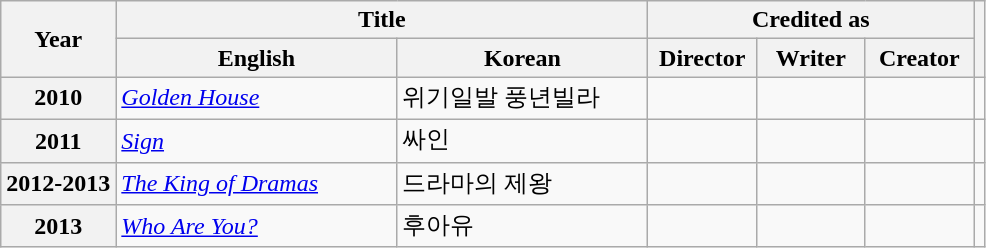<table class="wikitable plainrowheaders sortable" style="clear:none; font-size:100%; padding:0 auto">
<tr>
<th rowspan="2" scope="col">Year</th>
<th colspan="2" scope="col">Title</th>
<th colspan="3" scope="col">Credited as</th>
<th rowspan="2" scope="col" class="unsortable"></th>
</tr>
<tr>
<th width="180">English</th>
<th width="160">Korean</th>
<th width="65" class="unsortable">Director</th>
<th width="65" class="unsortable">Writer</th>
<th width="65" class="unsortable">Creator</th>
</tr>
<tr>
<th scope="row">2010</th>
<td><em><a href='#'>Golden House</a></em></td>
<td>위기일발 풍년빌라</td>
<td></td>
<td></td>
<td></td>
<td></td>
</tr>
<tr>
<th scope="row">2011</th>
<td><a href='#'><em>Sign</em></a></td>
<td>싸인</td>
<td></td>
<td></td>
<td></td>
<td></td>
</tr>
<tr>
<th scope="row">2012-2013</th>
<td><em><a href='#'>The King of Dramas</a></em></td>
<td>드라마의 제왕</td>
<td></td>
<td></td>
<td></td>
<td></td>
</tr>
<tr>
<th scope="row">2013</th>
<td><em><a href='#'>Who Are You?</a></em></td>
<td>후아유</td>
<td></td>
<td></td>
<td></td>
<td></td>
</tr>
</table>
